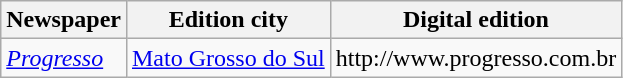<table class="wikitable sortable">
<tr style="text-align:center">
<th>Newspaper</th>
<th>Edition city</th>
<th>Digital edition</th>
</tr>
<tr>
<td><em><a href='#'>Progresso</a></em></td>
<td><a href='#'>Mato Grosso do Sul</a></td>
<td>http://www.progresso.com.br</td>
</tr>
</table>
